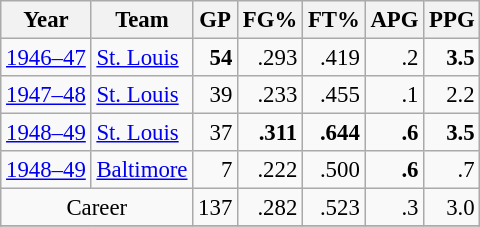<table class="wikitable sortable" style="font-size:95%; text-align:right;">
<tr>
<th>Year</th>
<th>Team</th>
<th>GP</th>
<th>FG%</th>
<th>FT%</th>
<th>APG</th>
<th>PPG</th>
</tr>
<tr>
<td style="text-align:left;"><a href='#'>1946–47</a></td>
<td style="text-align:left;"><a href='#'>St. Louis</a></td>
<td><strong>54</strong></td>
<td>.293</td>
<td>.419</td>
<td>.2</td>
<td><strong>3.5</strong></td>
</tr>
<tr>
<td style="text-align:left;"><a href='#'>1947–48</a></td>
<td style="text-align:left;"><a href='#'>St. Louis</a></td>
<td>39</td>
<td>.233</td>
<td>.455</td>
<td>.1</td>
<td>2.2</td>
</tr>
<tr>
<td style="text-align:left;"><a href='#'>1948–49</a></td>
<td style="text-align:left;"><a href='#'>St. Louis</a></td>
<td>37</td>
<td><strong>.311</strong></td>
<td><strong>.644</strong></td>
<td><strong>.6</strong></td>
<td><strong>3.5</strong></td>
</tr>
<tr>
<td style="text-align:left;"><a href='#'>1948–49</a></td>
<td style="text-align:left;"><a href='#'>Baltimore</a></td>
<td>7</td>
<td>.222</td>
<td>.500</td>
<td><strong>.6</strong></td>
<td>.7</td>
</tr>
<tr>
<td style="text-align:center;" colspan="2">Career</td>
<td>137</td>
<td>.282</td>
<td>.523</td>
<td>.3</td>
<td>3.0</td>
</tr>
<tr>
</tr>
</table>
